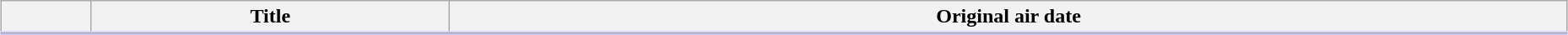<table class="plainrowheaders wikitable" style="width:98%; margin:auto; background:#FFF">
<tr style="border-bottom: 3px solid #CCF;">
<th style="width:4em;"></th>
<th>Title</th>
<th>Original air date</th>
</tr>
<tr>
</tr>
</table>
